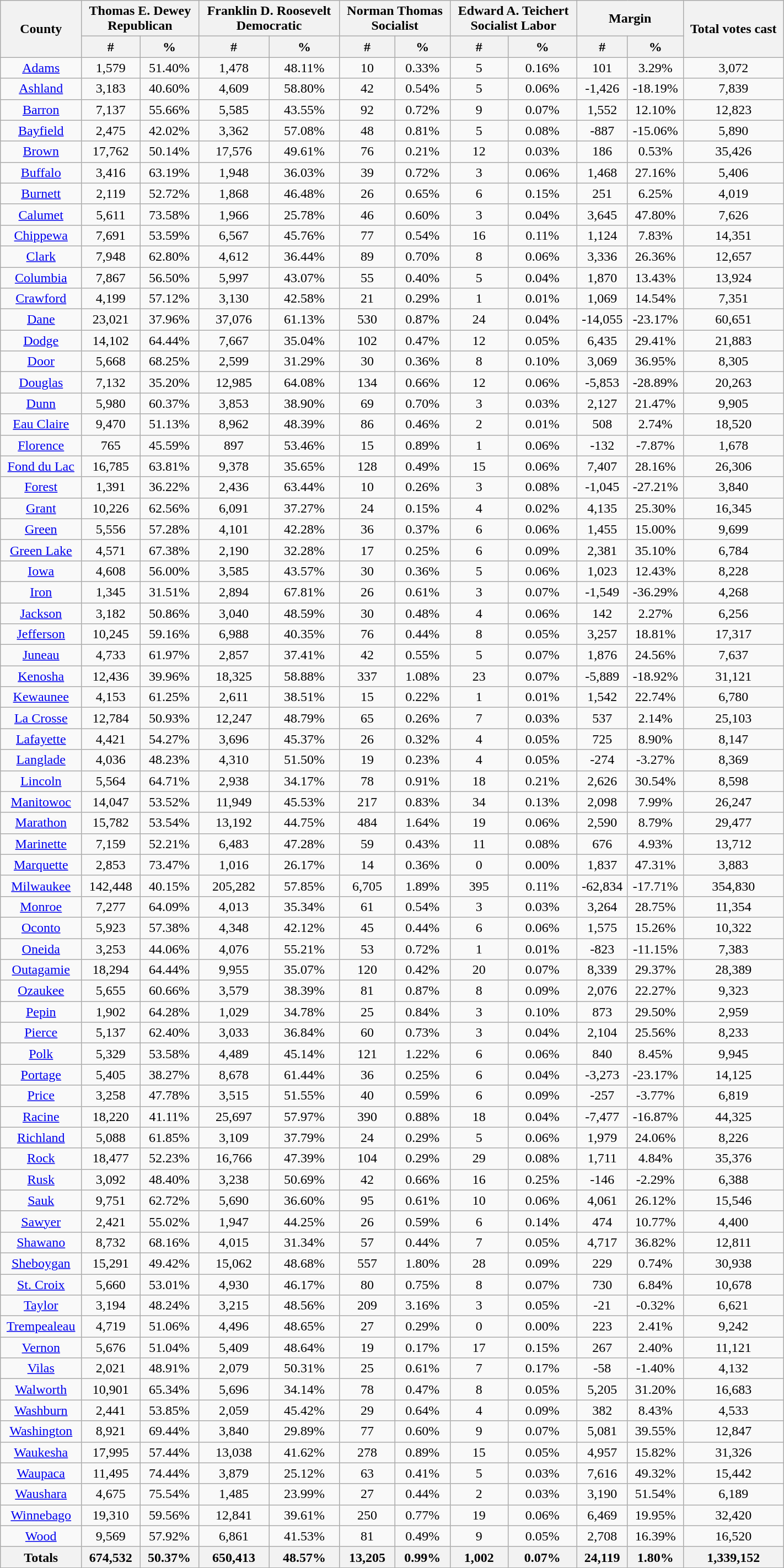<table width="75%" class="wikitable sortable" style="text-align:center">
<tr>
<th style="text-align:center;" rowspan="2">County</th>
<th style="text-align:center;" colspan="2">Thomas E. Dewey<br>Republican</th>
<th style="text-align:center;" colspan="2">Franklin D. Roosevelt<br>Democratic</th>
<th style="text-align:center;" colspan="2">Norman Thomas<br>Socialist</th>
<th style="text-align:center;" colspan="2">Edward A. Teichert<br>Socialist Labor</th>
<th style="text-align:center;" colspan="2">Margin</th>
<th style="text-align:center;" rowspan="2">Total votes cast</th>
</tr>
<tr>
<th style="text-align:center;" data-sort-type="number">#</th>
<th style="text-align:center;" data-sort-type="number">%</th>
<th style="text-align:center;" data-sort-type="number">#</th>
<th style="text-align:center;" data-sort-type="number">%</th>
<th style="text-align:center;" data-sort-type="number">#</th>
<th style="text-align:center;" data-sort-type="number">%</th>
<th style="text-align:center;" data-sort-type="number">#</th>
<th style="text-align:center;" data-sort-type="number">%</th>
<th style="text-align:center;" data-sort-type="number">#</th>
<th style="text-align:center;" data-sort-type="number">%</th>
</tr>
<tr style="text-align:center;">
<td><a href='#'>Adams</a></td>
<td>1,579</td>
<td>51.40%</td>
<td>1,478</td>
<td>48.11%</td>
<td>10</td>
<td>0.33%</td>
<td>5</td>
<td>0.16%</td>
<td>101</td>
<td>3.29%</td>
<td>3,072</td>
</tr>
<tr style="text-align:center;">
<td><a href='#'>Ashland</a></td>
<td>3,183</td>
<td>40.60%</td>
<td>4,609</td>
<td>58.80%</td>
<td>42</td>
<td>0.54%</td>
<td>5</td>
<td>0.06%</td>
<td>-1,426</td>
<td>-18.19%</td>
<td>7,839</td>
</tr>
<tr style="text-align:center;">
<td><a href='#'>Barron</a></td>
<td>7,137</td>
<td>55.66%</td>
<td>5,585</td>
<td>43.55%</td>
<td>92</td>
<td>0.72%</td>
<td>9</td>
<td>0.07%</td>
<td>1,552</td>
<td>12.10%</td>
<td>12,823</td>
</tr>
<tr style="text-align:center;">
<td><a href='#'>Bayfield</a></td>
<td>2,475</td>
<td>42.02%</td>
<td>3,362</td>
<td>57.08%</td>
<td>48</td>
<td>0.81%</td>
<td>5</td>
<td>0.08%</td>
<td>-887</td>
<td>-15.06%</td>
<td>5,890</td>
</tr>
<tr style="text-align:center;">
<td><a href='#'>Brown</a></td>
<td>17,762</td>
<td>50.14%</td>
<td>17,576</td>
<td>49.61%</td>
<td>76</td>
<td>0.21%</td>
<td>12</td>
<td>0.03%</td>
<td>186</td>
<td>0.53%</td>
<td>35,426</td>
</tr>
<tr style="text-align:center;">
<td><a href='#'>Buffalo</a></td>
<td>3,416</td>
<td>63.19%</td>
<td>1,948</td>
<td>36.03%</td>
<td>39</td>
<td>0.72%</td>
<td>3</td>
<td>0.06%</td>
<td>1,468</td>
<td>27.16%</td>
<td>5,406</td>
</tr>
<tr style="text-align:center;">
<td><a href='#'>Burnett</a></td>
<td>2,119</td>
<td>52.72%</td>
<td>1,868</td>
<td>46.48%</td>
<td>26</td>
<td>0.65%</td>
<td>6</td>
<td>0.15%</td>
<td>251</td>
<td>6.25%</td>
<td>4,019</td>
</tr>
<tr style="text-align:center;">
<td><a href='#'>Calumet</a></td>
<td>5,611</td>
<td>73.58%</td>
<td>1,966</td>
<td>25.78%</td>
<td>46</td>
<td>0.60%</td>
<td>3</td>
<td>0.04%</td>
<td>3,645</td>
<td>47.80%</td>
<td>7,626</td>
</tr>
<tr style="text-align:center;">
<td><a href='#'>Chippewa</a></td>
<td>7,691</td>
<td>53.59%</td>
<td>6,567</td>
<td>45.76%</td>
<td>77</td>
<td>0.54%</td>
<td>16</td>
<td>0.11%</td>
<td>1,124</td>
<td>7.83%</td>
<td>14,351</td>
</tr>
<tr style="text-align:center;">
<td><a href='#'>Clark</a></td>
<td>7,948</td>
<td>62.80%</td>
<td>4,612</td>
<td>36.44%</td>
<td>89</td>
<td>0.70%</td>
<td>8</td>
<td>0.06%</td>
<td>3,336</td>
<td>26.36%</td>
<td>12,657</td>
</tr>
<tr style="text-align:center;">
<td><a href='#'>Columbia</a></td>
<td>7,867</td>
<td>56.50%</td>
<td>5,997</td>
<td>43.07%</td>
<td>55</td>
<td>0.40%</td>
<td>5</td>
<td>0.04%</td>
<td>1,870</td>
<td>13.43%</td>
<td>13,924</td>
</tr>
<tr style="text-align:center;">
<td><a href='#'>Crawford</a></td>
<td>4,199</td>
<td>57.12%</td>
<td>3,130</td>
<td>42.58%</td>
<td>21</td>
<td>0.29%</td>
<td>1</td>
<td>0.01%</td>
<td>1,069</td>
<td>14.54%</td>
<td>7,351</td>
</tr>
<tr style="text-align:center;">
<td><a href='#'>Dane</a></td>
<td>23,021</td>
<td>37.96%</td>
<td>37,076</td>
<td>61.13%</td>
<td>530</td>
<td>0.87%</td>
<td>24</td>
<td>0.04%</td>
<td>-14,055</td>
<td>-23.17%</td>
<td>60,651</td>
</tr>
<tr style="text-align:center;">
<td><a href='#'>Dodge</a></td>
<td>14,102</td>
<td>64.44%</td>
<td>7,667</td>
<td>35.04%</td>
<td>102</td>
<td>0.47%</td>
<td>12</td>
<td>0.05%</td>
<td>6,435</td>
<td>29.41%</td>
<td>21,883</td>
</tr>
<tr style="text-align:center;">
<td><a href='#'>Door</a></td>
<td>5,668</td>
<td>68.25%</td>
<td>2,599</td>
<td>31.29%</td>
<td>30</td>
<td>0.36%</td>
<td>8</td>
<td>0.10%</td>
<td>3,069</td>
<td>36.95%</td>
<td>8,305</td>
</tr>
<tr style="text-align:center;">
<td><a href='#'>Douglas</a></td>
<td>7,132</td>
<td>35.20%</td>
<td>12,985</td>
<td>64.08%</td>
<td>134</td>
<td>0.66%</td>
<td>12</td>
<td>0.06%</td>
<td>-5,853</td>
<td>-28.89%</td>
<td>20,263</td>
</tr>
<tr style="text-align:center;">
<td><a href='#'>Dunn</a></td>
<td>5,980</td>
<td>60.37%</td>
<td>3,853</td>
<td>38.90%</td>
<td>69</td>
<td>0.70%</td>
<td>3</td>
<td>0.03%</td>
<td>2,127</td>
<td>21.47%</td>
<td>9,905</td>
</tr>
<tr style="text-align:center;">
<td><a href='#'>Eau Claire</a></td>
<td>9,470</td>
<td>51.13%</td>
<td>8,962</td>
<td>48.39%</td>
<td>86</td>
<td>0.46%</td>
<td>2</td>
<td>0.01%</td>
<td>508</td>
<td>2.74%</td>
<td>18,520</td>
</tr>
<tr style="text-align:center;">
<td><a href='#'>Florence</a></td>
<td>765</td>
<td>45.59%</td>
<td>897</td>
<td>53.46%</td>
<td>15</td>
<td>0.89%</td>
<td>1</td>
<td>0.06%</td>
<td>-132</td>
<td>-7.87%</td>
<td>1,678</td>
</tr>
<tr style="text-align:center;">
<td><a href='#'>Fond du Lac</a></td>
<td>16,785</td>
<td>63.81%</td>
<td>9,378</td>
<td>35.65%</td>
<td>128</td>
<td>0.49%</td>
<td>15</td>
<td>0.06%</td>
<td>7,407</td>
<td>28.16%</td>
<td>26,306</td>
</tr>
<tr style="text-align:center;">
<td><a href='#'>Forest</a></td>
<td>1,391</td>
<td>36.22%</td>
<td>2,436</td>
<td>63.44%</td>
<td>10</td>
<td>0.26%</td>
<td>3</td>
<td>0.08%</td>
<td>-1,045</td>
<td>-27.21%</td>
<td>3,840</td>
</tr>
<tr style="text-align:center;">
<td><a href='#'>Grant</a></td>
<td>10,226</td>
<td>62.56%</td>
<td>6,091</td>
<td>37.27%</td>
<td>24</td>
<td>0.15%</td>
<td>4</td>
<td>0.02%</td>
<td>4,135</td>
<td>25.30%</td>
<td>16,345</td>
</tr>
<tr style="text-align:center;">
<td><a href='#'>Green</a></td>
<td>5,556</td>
<td>57.28%</td>
<td>4,101</td>
<td>42.28%</td>
<td>36</td>
<td>0.37%</td>
<td>6</td>
<td>0.06%</td>
<td>1,455</td>
<td>15.00%</td>
<td>9,699</td>
</tr>
<tr style="text-align:center;">
<td><a href='#'>Green Lake</a></td>
<td>4,571</td>
<td>67.38%</td>
<td>2,190</td>
<td>32.28%</td>
<td>17</td>
<td>0.25%</td>
<td>6</td>
<td>0.09%</td>
<td>2,381</td>
<td>35.10%</td>
<td>6,784</td>
</tr>
<tr style="text-align:center;">
<td><a href='#'>Iowa</a></td>
<td>4,608</td>
<td>56.00%</td>
<td>3,585</td>
<td>43.57%</td>
<td>30</td>
<td>0.36%</td>
<td>5</td>
<td>0.06%</td>
<td>1,023</td>
<td>12.43%</td>
<td>8,228</td>
</tr>
<tr style="text-align:center;">
<td><a href='#'>Iron</a></td>
<td>1,345</td>
<td>31.51%</td>
<td>2,894</td>
<td>67.81%</td>
<td>26</td>
<td>0.61%</td>
<td>3</td>
<td>0.07%</td>
<td>-1,549</td>
<td>-36.29%</td>
<td>4,268</td>
</tr>
<tr style="text-align:center;">
<td><a href='#'>Jackson</a></td>
<td>3,182</td>
<td>50.86%</td>
<td>3,040</td>
<td>48.59%</td>
<td>30</td>
<td>0.48%</td>
<td>4</td>
<td>0.06%</td>
<td>142</td>
<td>2.27%</td>
<td>6,256</td>
</tr>
<tr style="text-align:center;">
<td><a href='#'>Jefferson</a></td>
<td>10,245</td>
<td>59.16%</td>
<td>6,988</td>
<td>40.35%</td>
<td>76</td>
<td>0.44%</td>
<td>8</td>
<td>0.05%</td>
<td>3,257</td>
<td>18.81%</td>
<td>17,317</td>
</tr>
<tr style="text-align:center;">
<td><a href='#'>Juneau</a></td>
<td>4,733</td>
<td>61.97%</td>
<td>2,857</td>
<td>37.41%</td>
<td>42</td>
<td>0.55%</td>
<td>5</td>
<td>0.07%</td>
<td>1,876</td>
<td>24.56%</td>
<td>7,637</td>
</tr>
<tr style="text-align:center;">
<td><a href='#'>Kenosha</a></td>
<td>12,436</td>
<td>39.96%</td>
<td>18,325</td>
<td>58.88%</td>
<td>337</td>
<td>1.08%</td>
<td>23</td>
<td>0.07%</td>
<td>-5,889</td>
<td>-18.92%</td>
<td>31,121</td>
</tr>
<tr style="text-align:center;">
<td><a href='#'>Kewaunee</a></td>
<td>4,153</td>
<td>61.25%</td>
<td>2,611</td>
<td>38.51%</td>
<td>15</td>
<td>0.22%</td>
<td>1</td>
<td>0.01%</td>
<td>1,542</td>
<td>22.74%</td>
<td>6,780</td>
</tr>
<tr style="text-align:center;">
<td><a href='#'>La Crosse</a></td>
<td>12,784</td>
<td>50.93%</td>
<td>12,247</td>
<td>48.79%</td>
<td>65</td>
<td>0.26%</td>
<td>7</td>
<td>0.03%</td>
<td>537</td>
<td>2.14%</td>
<td>25,103</td>
</tr>
<tr style="text-align:center;">
<td><a href='#'>Lafayette</a></td>
<td>4,421</td>
<td>54.27%</td>
<td>3,696</td>
<td>45.37%</td>
<td>26</td>
<td>0.32%</td>
<td>4</td>
<td>0.05%</td>
<td>725</td>
<td>8.90%</td>
<td>8,147</td>
</tr>
<tr style="text-align:center;">
<td><a href='#'>Langlade</a></td>
<td>4,036</td>
<td>48.23%</td>
<td>4,310</td>
<td>51.50%</td>
<td>19</td>
<td>0.23%</td>
<td>4</td>
<td>0.05%</td>
<td>-274</td>
<td>-3.27%</td>
<td>8,369</td>
</tr>
<tr style="text-align:center;">
<td><a href='#'>Lincoln</a></td>
<td>5,564</td>
<td>64.71%</td>
<td>2,938</td>
<td>34.17%</td>
<td>78</td>
<td>0.91%</td>
<td>18</td>
<td>0.21%</td>
<td>2,626</td>
<td>30.54%</td>
<td>8,598</td>
</tr>
<tr style="text-align:center;">
<td><a href='#'>Manitowoc</a></td>
<td>14,047</td>
<td>53.52%</td>
<td>11,949</td>
<td>45.53%</td>
<td>217</td>
<td>0.83%</td>
<td>34</td>
<td>0.13%</td>
<td>2,098</td>
<td>7.99%</td>
<td>26,247</td>
</tr>
<tr style="text-align:center;">
<td><a href='#'>Marathon</a></td>
<td>15,782</td>
<td>53.54%</td>
<td>13,192</td>
<td>44.75%</td>
<td>484</td>
<td>1.64%</td>
<td>19</td>
<td>0.06%</td>
<td>2,590</td>
<td>8.79%</td>
<td>29,477</td>
</tr>
<tr style="text-align:center;">
<td><a href='#'>Marinette</a></td>
<td>7,159</td>
<td>52.21%</td>
<td>6,483</td>
<td>47.28%</td>
<td>59</td>
<td>0.43%</td>
<td>11</td>
<td>0.08%</td>
<td>676</td>
<td>4.93%</td>
<td>13,712</td>
</tr>
<tr style="text-align:center;">
<td><a href='#'>Marquette</a></td>
<td>2,853</td>
<td>73.47%</td>
<td>1,016</td>
<td>26.17%</td>
<td>14</td>
<td>0.36%</td>
<td>0</td>
<td>0.00%</td>
<td>1,837</td>
<td>47.31%</td>
<td>3,883</td>
</tr>
<tr style="text-align:center;">
<td><a href='#'>Milwaukee</a></td>
<td>142,448</td>
<td>40.15%</td>
<td>205,282</td>
<td>57.85%</td>
<td>6,705</td>
<td>1.89%</td>
<td>395</td>
<td>0.11%</td>
<td>-62,834</td>
<td>-17.71%</td>
<td>354,830</td>
</tr>
<tr style="text-align:center;">
<td><a href='#'>Monroe</a></td>
<td>7,277</td>
<td>64.09%</td>
<td>4,013</td>
<td>35.34%</td>
<td>61</td>
<td>0.54%</td>
<td>3</td>
<td>0.03%</td>
<td>3,264</td>
<td>28.75%</td>
<td>11,354</td>
</tr>
<tr style="text-align:center;">
<td><a href='#'>Oconto</a></td>
<td>5,923</td>
<td>57.38%</td>
<td>4,348</td>
<td>42.12%</td>
<td>45</td>
<td>0.44%</td>
<td>6</td>
<td>0.06%</td>
<td>1,575</td>
<td>15.26%</td>
<td>10,322</td>
</tr>
<tr style="text-align:center;">
<td><a href='#'>Oneida</a></td>
<td>3,253</td>
<td>44.06%</td>
<td>4,076</td>
<td>55.21%</td>
<td>53</td>
<td>0.72%</td>
<td>1</td>
<td>0.01%</td>
<td>-823</td>
<td>-11.15%</td>
<td>7,383</td>
</tr>
<tr style="text-align:center;">
<td><a href='#'>Outagamie</a></td>
<td>18,294</td>
<td>64.44%</td>
<td>9,955</td>
<td>35.07%</td>
<td>120</td>
<td>0.42%</td>
<td>20</td>
<td>0.07%</td>
<td>8,339</td>
<td>29.37%</td>
<td>28,389</td>
</tr>
<tr style="text-align:center;">
<td><a href='#'>Ozaukee</a></td>
<td>5,655</td>
<td>60.66%</td>
<td>3,579</td>
<td>38.39%</td>
<td>81</td>
<td>0.87%</td>
<td>8</td>
<td>0.09%</td>
<td>2,076</td>
<td>22.27%</td>
<td>9,323</td>
</tr>
<tr style="text-align:center;">
<td><a href='#'>Pepin</a></td>
<td>1,902</td>
<td>64.28%</td>
<td>1,029</td>
<td>34.78%</td>
<td>25</td>
<td>0.84%</td>
<td>3</td>
<td>0.10%</td>
<td>873</td>
<td>29.50%</td>
<td>2,959</td>
</tr>
<tr style="text-align:center;">
<td><a href='#'>Pierce</a></td>
<td>5,137</td>
<td>62.40%</td>
<td>3,033</td>
<td>36.84%</td>
<td>60</td>
<td>0.73%</td>
<td>3</td>
<td>0.04%</td>
<td>2,104</td>
<td>25.56%</td>
<td>8,233</td>
</tr>
<tr style="text-align:center;">
<td><a href='#'>Polk</a></td>
<td>5,329</td>
<td>53.58%</td>
<td>4,489</td>
<td>45.14%</td>
<td>121</td>
<td>1.22%</td>
<td>6</td>
<td>0.06%</td>
<td>840</td>
<td>8.45%</td>
<td>9,945</td>
</tr>
<tr style="text-align:center;">
<td><a href='#'>Portage</a></td>
<td>5,405</td>
<td>38.27%</td>
<td>8,678</td>
<td>61.44%</td>
<td>36</td>
<td>0.25%</td>
<td>6</td>
<td>0.04%</td>
<td>-3,273</td>
<td>-23.17%</td>
<td>14,125</td>
</tr>
<tr style="text-align:center;">
<td><a href='#'>Price</a></td>
<td>3,258</td>
<td>47.78%</td>
<td>3,515</td>
<td>51.55%</td>
<td>40</td>
<td>0.59%</td>
<td>6</td>
<td>0.09%</td>
<td>-257</td>
<td>-3.77%</td>
<td>6,819</td>
</tr>
<tr style="text-align:center;">
<td><a href='#'>Racine</a></td>
<td>18,220</td>
<td>41.11%</td>
<td>25,697</td>
<td>57.97%</td>
<td>390</td>
<td>0.88%</td>
<td>18</td>
<td>0.04%</td>
<td>-7,477</td>
<td>-16.87%</td>
<td>44,325</td>
</tr>
<tr style="text-align:center;">
<td><a href='#'>Richland</a></td>
<td>5,088</td>
<td>61.85%</td>
<td>3,109</td>
<td>37.79%</td>
<td>24</td>
<td>0.29%</td>
<td>5</td>
<td>0.06%</td>
<td>1,979</td>
<td>24.06%</td>
<td>8,226</td>
</tr>
<tr style="text-align:center;">
<td><a href='#'>Rock</a></td>
<td>18,477</td>
<td>52.23%</td>
<td>16,766</td>
<td>47.39%</td>
<td>104</td>
<td>0.29%</td>
<td>29</td>
<td>0.08%</td>
<td>1,711</td>
<td>4.84%</td>
<td>35,376</td>
</tr>
<tr style="text-align:center;">
<td><a href='#'>Rusk</a></td>
<td>3,092</td>
<td>48.40%</td>
<td>3,238</td>
<td>50.69%</td>
<td>42</td>
<td>0.66%</td>
<td>16</td>
<td>0.25%</td>
<td>-146</td>
<td>-2.29%</td>
<td>6,388</td>
</tr>
<tr style="text-align:center;">
<td><a href='#'>Sauk</a></td>
<td>9,751</td>
<td>62.72%</td>
<td>5,690</td>
<td>36.60%</td>
<td>95</td>
<td>0.61%</td>
<td>10</td>
<td>0.06%</td>
<td>4,061</td>
<td>26.12%</td>
<td>15,546</td>
</tr>
<tr style="text-align:center;">
<td><a href='#'>Sawyer</a></td>
<td>2,421</td>
<td>55.02%</td>
<td>1,947</td>
<td>44.25%</td>
<td>26</td>
<td>0.59%</td>
<td>6</td>
<td>0.14%</td>
<td>474</td>
<td>10.77%</td>
<td>4,400</td>
</tr>
<tr style="text-align:center;">
<td><a href='#'>Shawano</a></td>
<td>8,732</td>
<td>68.16%</td>
<td>4,015</td>
<td>31.34%</td>
<td>57</td>
<td>0.44%</td>
<td>7</td>
<td>0.05%</td>
<td>4,717</td>
<td>36.82%</td>
<td>12,811</td>
</tr>
<tr style="text-align:center;">
<td><a href='#'>Sheboygan</a></td>
<td>15,291</td>
<td>49.42%</td>
<td>15,062</td>
<td>48.68%</td>
<td>557</td>
<td>1.80%</td>
<td>28</td>
<td>0.09%</td>
<td>229</td>
<td>0.74%</td>
<td>30,938</td>
</tr>
<tr style="text-align:center;">
<td><a href='#'>St. Croix</a></td>
<td>5,660</td>
<td>53.01%</td>
<td>4,930</td>
<td>46.17%</td>
<td>80</td>
<td>0.75%</td>
<td>8</td>
<td>0.07%</td>
<td>730</td>
<td>6.84%</td>
<td>10,678</td>
</tr>
<tr style="text-align:center;">
<td><a href='#'>Taylor</a></td>
<td>3,194</td>
<td>48.24%</td>
<td>3,215</td>
<td>48.56%</td>
<td>209</td>
<td>3.16%</td>
<td>3</td>
<td>0.05%</td>
<td>-21</td>
<td>-0.32%</td>
<td>6,621</td>
</tr>
<tr style="text-align:center;">
<td><a href='#'>Trempealeau</a></td>
<td>4,719</td>
<td>51.06%</td>
<td>4,496</td>
<td>48.65%</td>
<td>27</td>
<td>0.29%</td>
<td>0</td>
<td>0.00%</td>
<td>223</td>
<td>2.41%</td>
<td>9,242</td>
</tr>
<tr style="text-align:center;">
<td><a href='#'>Vernon</a></td>
<td>5,676</td>
<td>51.04%</td>
<td>5,409</td>
<td>48.64%</td>
<td>19</td>
<td>0.17%</td>
<td>17</td>
<td>0.15%</td>
<td>267</td>
<td>2.40%</td>
<td>11,121</td>
</tr>
<tr style="text-align:center;">
<td><a href='#'>Vilas</a></td>
<td>2,021</td>
<td>48.91%</td>
<td>2,079</td>
<td>50.31%</td>
<td>25</td>
<td>0.61%</td>
<td>7</td>
<td>0.17%</td>
<td>-58</td>
<td>-1.40%</td>
<td>4,132</td>
</tr>
<tr style="text-align:center;">
<td><a href='#'>Walworth</a></td>
<td>10,901</td>
<td>65.34%</td>
<td>5,696</td>
<td>34.14%</td>
<td>78</td>
<td>0.47%</td>
<td>8</td>
<td>0.05%</td>
<td>5,205</td>
<td>31.20%</td>
<td>16,683</td>
</tr>
<tr style="text-align:center;">
<td><a href='#'>Washburn</a></td>
<td>2,441</td>
<td>53.85%</td>
<td>2,059</td>
<td>45.42%</td>
<td>29</td>
<td>0.64%</td>
<td>4</td>
<td>0.09%</td>
<td>382</td>
<td>8.43%</td>
<td>4,533</td>
</tr>
<tr style="text-align:center;">
<td><a href='#'>Washington</a></td>
<td>8,921</td>
<td>69.44%</td>
<td>3,840</td>
<td>29.89%</td>
<td>77</td>
<td>0.60%</td>
<td>9</td>
<td>0.07%</td>
<td>5,081</td>
<td>39.55%</td>
<td>12,847</td>
</tr>
<tr style="text-align:center;">
<td><a href='#'>Waukesha</a></td>
<td>17,995</td>
<td>57.44%</td>
<td>13,038</td>
<td>41.62%</td>
<td>278</td>
<td>0.89%</td>
<td>15</td>
<td>0.05%</td>
<td>4,957</td>
<td>15.82%</td>
<td>31,326</td>
</tr>
<tr style="text-align:center;">
<td><a href='#'>Waupaca</a></td>
<td>11,495</td>
<td>74.44%</td>
<td>3,879</td>
<td>25.12%</td>
<td>63</td>
<td>0.41%</td>
<td>5</td>
<td>0.03%</td>
<td>7,616</td>
<td>49.32%</td>
<td>15,442</td>
</tr>
<tr style="text-align:center;">
<td><a href='#'>Waushara</a></td>
<td>4,675</td>
<td>75.54%</td>
<td>1,485</td>
<td>23.99%</td>
<td>27</td>
<td>0.44%</td>
<td>2</td>
<td>0.03%</td>
<td>3,190</td>
<td>51.54%</td>
<td>6,189</td>
</tr>
<tr style="text-align:center;">
<td><a href='#'>Winnebago</a></td>
<td>19,310</td>
<td>59.56%</td>
<td>12,841</td>
<td>39.61%</td>
<td>250</td>
<td>0.77%</td>
<td>19</td>
<td>0.06%</td>
<td>6,469</td>
<td>19.95%</td>
<td>32,420</td>
</tr>
<tr style="text-align:center;">
<td><a href='#'>Wood</a></td>
<td>9,569</td>
<td>57.92%</td>
<td>6,861</td>
<td>41.53%</td>
<td>81</td>
<td>0.49%</td>
<td>9</td>
<td>0.05%</td>
<td>2,708</td>
<td>16.39%</td>
<td>16,520</td>
</tr>
<tr style="text-align:center;">
<th>Totals</th>
<th>674,532</th>
<th>50.37%</th>
<th>650,413</th>
<th>48.57%</th>
<th>13,205</th>
<th>0.99%</th>
<th>1,002</th>
<th>0.07%</th>
<th>24,119</th>
<th>1.80%</th>
<th>1,339,152</th>
</tr>
</table>
